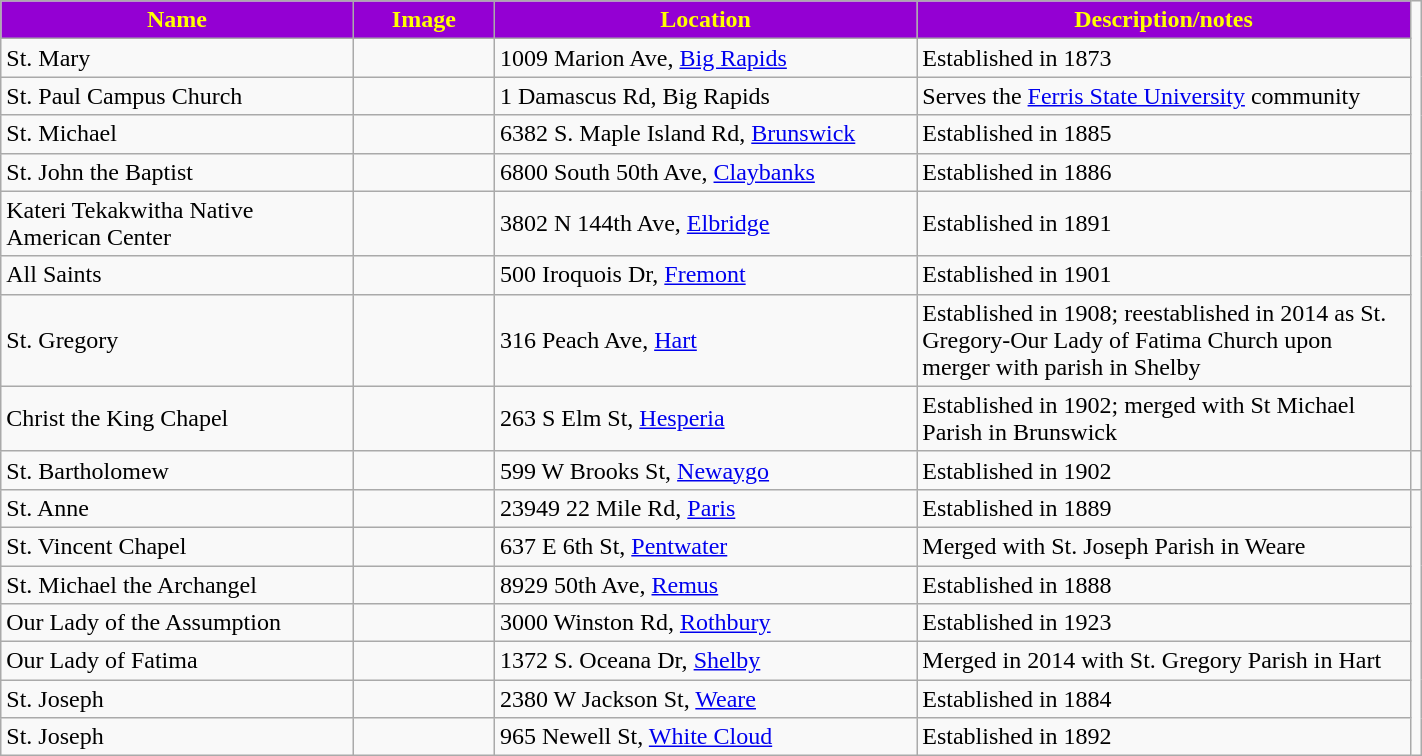<table class="wikitable sortable" style="width:75%">
<tr>
<th style="background:darkviolet; color:yellow;" width="25%"><strong>Name</strong></th>
<th style="background:darkviolet; color:yellow;" width="10%"><strong>Image</strong></th>
<th style="background:darkviolet; color:yellow;" width="30%"><strong>Location</strong></th>
<th style="background:darkviolet; color:yellow;" width="35%"><strong>Description/notes</strong></th>
</tr>
<tr>
<td>St. Mary</td>
<td></td>
<td>1009 Marion Ave, <a href='#'>Big Rapids</a></td>
<td>Established in 1873</td>
</tr>
<tr>
<td>St. Paul Campus Church</td>
<td></td>
<td>1 Damascus Rd, Big Rapids</td>
<td>Serves the <a href='#'>Ferris State University</a> community</td>
</tr>
<tr>
<td>St. Michael</td>
<td></td>
<td>6382 S. Maple Island Rd, <a href='#'>Brunswick</a></td>
<td>Established in 1885</td>
</tr>
<tr>
<td>St. John the Baptist</td>
<td></td>
<td>6800 South 50th Ave, <a href='#'>Claybanks</a></td>
<td>Established in 1886</td>
</tr>
<tr>
<td>Kateri Tekakwitha Native American Center</td>
<td></td>
<td>3802 N 144th Ave, <a href='#'>Elbridge</a></td>
<td>Established in 1891</td>
</tr>
<tr>
<td>All Saints</td>
<td></td>
<td>500 Iroquois Dr, <a href='#'>Fremont</a></td>
<td>Established in 1901</td>
</tr>
<tr>
<td>St. Gregory</td>
<td></td>
<td>316 Peach Ave, <a href='#'>Hart</a></td>
<td>Established in 1908; reestablished in 2014 as St. Gregory-Our Lady of Fatima Church upon merger with parish in Shelby</td>
</tr>
<tr>
<td>Christ the King Chapel</td>
<td></td>
<td>263 S Elm St, <a href='#'>Hesperia</a></td>
<td>Established in 1902; merged with St Michael Parish in Brunswick</td>
</tr>
<tr>
<td>St. Bartholomew</td>
<td></td>
<td>599 W Brooks St, <a href='#'>Newaygo</a></td>
<td>Established in 1902</td>
<td></td>
</tr>
<tr>
<td>St. Anne</td>
<td></td>
<td>23949 22 Mile Rd, <a href='#'>Paris</a></td>
<td>Established in 1889</td>
</tr>
<tr>
<td>St. Vincent Chapel</td>
<td></td>
<td>637 E 6th St, <a href='#'>Pentwater</a></td>
<td>Merged with St. Joseph Parish in Weare</td>
</tr>
<tr>
<td>St. Michael the Archangel</td>
<td></td>
<td>8929 50th Ave, <a href='#'>Remus</a></td>
<td>Established in 1888</td>
</tr>
<tr>
<td>Our Lady of the Assumption</td>
<td></td>
<td>3000 Winston Rd, <a href='#'>Rothbury</a></td>
<td>Established in 1923</td>
</tr>
<tr>
<td>Our Lady of Fatima</td>
<td></td>
<td>1372 S. Oceana Dr, <a href='#'>Shelby</a></td>
<td>Merged in 2014 with St. Gregory Parish in Hart</td>
</tr>
<tr>
<td>St. Joseph</td>
<td></td>
<td>2380 W Jackson St, <a href='#'>Weare</a></td>
<td>Established in 1884</td>
</tr>
<tr>
<td>St. Joseph</td>
<td></td>
<td>965 Newell St, <a href='#'>White Cloud</a></td>
<td>Established in 1892</td>
</tr>
</table>
